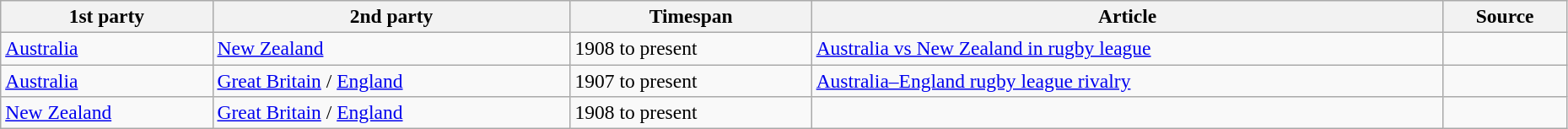<table class="wikitable"  style="font-size:98%; width:98%;">
<tr>
<th>1st party</th>
<th>2nd party</th>
<th>Timespan</th>
<th>Article</th>
<th class="unsortable">Source</th>
</tr>
<tr>
<td> <a href='#'>Australia</a></td>
<td><a href='#'>New Zealand</a></td>
<td>1908 to present</td>
<td><a href='#'>Australia vs New Zealand in rugby league</a></td>
<td></td>
</tr>
<tr>
<td> <a href='#'>Australia</a></td>
<td> <a href='#'>Great Britain</a> /  <a href='#'>England</a></td>
<td>1907 to present</td>
<td><a href='#'>Australia–England rugby league rivalry</a></td>
<td></td>
</tr>
<tr>
<td> <a href='#'>New Zealand</a></td>
<td> <a href='#'>Great Britain</a> /  <a href='#'>England</a></td>
<td>1908 to present</td>
<td></td>
<td></td>
</tr>
</table>
